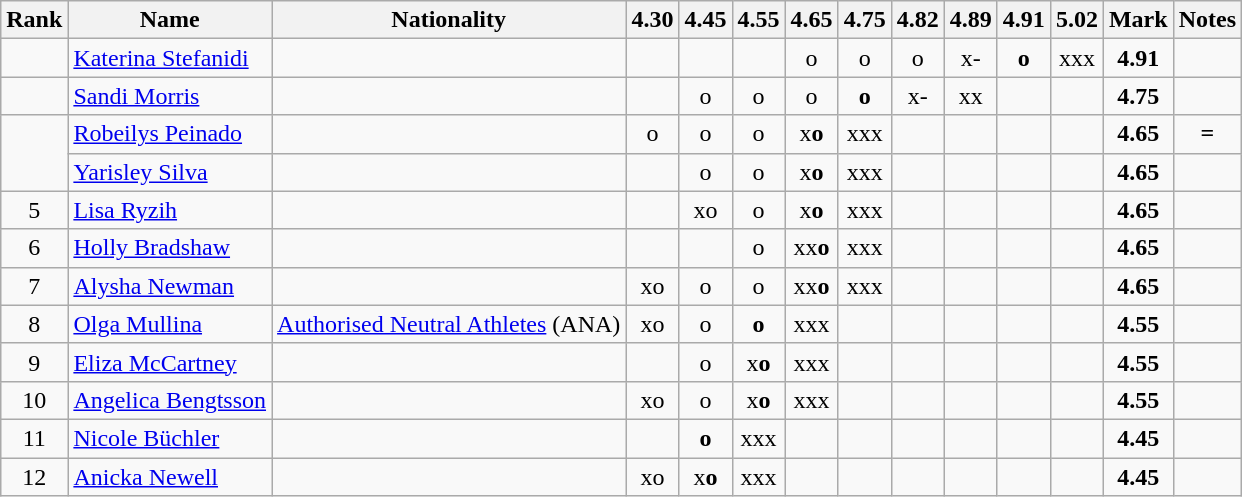<table class="wikitable sortable" style="text-align:center">
<tr>
<th data-sort-type="number">Rank</th>
<th>Name</th>
<th>Nationality</th>
<th>4.30</th>
<th>4.45</th>
<th>4.55</th>
<th>4.65</th>
<th>4.75</th>
<th>4.82</th>
<th>4.89</th>
<th>4.91</th>
<th>5.02</th>
<th>Mark</th>
<th>Notes</th>
</tr>
<tr>
<td></td>
<td style="text-align:left;"><a href='#'>Katerina Stefanidi</a></td>
<td style="text-align:left;"></td>
<td></td>
<td></td>
<td></td>
<td>o</td>
<td>o</td>
<td>o</td>
<td>x-</td>
<td><strong>o</strong></td>
<td>xxx</td>
<td><strong>4.91</strong></td>
<td> <strong></strong></td>
</tr>
<tr>
<td></td>
<td style="text-align:left;"><a href='#'>Sandi Morris</a></td>
<td style="text-align:left;"></td>
<td></td>
<td>o</td>
<td>o</td>
<td>o</td>
<td><strong>o</strong></td>
<td>x-</td>
<td>xx</td>
<td></td>
<td></td>
<td><strong>4.75</strong></td>
<td></td>
</tr>
<tr>
<td rowspan=2></td>
<td style="text-align:left;"><a href='#'>Robeilys Peinado</a></td>
<td style="text-align:left;"></td>
<td>o</td>
<td>o</td>
<td>o</td>
<td>x<strong>o</strong></td>
<td>xxx</td>
<td></td>
<td></td>
<td></td>
<td></td>
<td><strong>4.65</strong></td>
<td><strong>=</strong></td>
</tr>
<tr>
<td style="text-align:left;"><a href='#'>Yarisley Silva</a></td>
<td style="text-align:left;"></td>
<td></td>
<td>o</td>
<td>o</td>
<td>x<strong>o</strong></td>
<td>xxx</td>
<td></td>
<td></td>
<td></td>
<td></td>
<td><strong>4.65</strong></td>
<td></td>
</tr>
<tr>
<td>5</td>
<td style="text-align:left;"><a href='#'>Lisa Ryzih</a></td>
<td style="text-align:left;"></td>
<td></td>
<td>xo</td>
<td>o</td>
<td>x<strong>o</strong></td>
<td>xxx</td>
<td></td>
<td></td>
<td></td>
<td></td>
<td><strong>4.65</strong></td>
<td></td>
</tr>
<tr>
<td>6</td>
<td style="text-align:left;"><a href='#'>Holly Bradshaw</a></td>
<td style="text-align:left;"></td>
<td></td>
<td></td>
<td>o</td>
<td>xx<strong>o</strong></td>
<td>xxx</td>
<td></td>
<td></td>
<td></td>
<td></td>
<td><strong>4.65</strong></td>
<td></td>
</tr>
<tr>
<td>7</td>
<td style="text-align:left;"><a href='#'>Alysha Newman</a></td>
<td style="text-align:left;"></td>
<td>xo</td>
<td>o</td>
<td>o</td>
<td>xx<strong>o</strong></td>
<td>xxx</td>
<td></td>
<td></td>
<td></td>
<td></td>
<td><strong>4.65</strong></td>
<td></td>
</tr>
<tr>
<td>8</td>
<td style="text-align:left;"><a href='#'>Olga Mullina</a></td>
<td style="text-align:left;"> <a href='#'>Authorised Neutral Athletes</a> (ANA)</td>
<td>xo</td>
<td>o</td>
<td><strong>o</strong></td>
<td>xxx</td>
<td></td>
<td></td>
<td></td>
<td></td>
<td></td>
<td><strong>4.55</strong></td>
<td></td>
</tr>
<tr>
<td>9</td>
<td style="text-align:left;"><a href='#'>Eliza McCartney</a></td>
<td style="text-align:left;"></td>
<td></td>
<td>o</td>
<td>x<strong>o</strong></td>
<td>xxx</td>
<td></td>
<td></td>
<td></td>
<td></td>
<td></td>
<td><strong>4.55</strong></td>
<td></td>
</tr>
<tr>
<td>10</td>
<td style="text-align:left;"><a href='#'>Angelica Bengtsson</a></td>
<td style="text-align:left;"></td>
<td>xo</td>
<td>o</td>
<td>x<strong>o</strong></td>
<td>xxx</td>
<td></td>
<td></td>
<td></td>
<td></td>
<td></td>
<td><strong>4.55</strong></td>
<td></td>
</tr>
<tr>
<td>11</td>
<td style="text-align:left;"><a href='#'>Nicole Büchler</a></td>
<td style="text-align:left;"></td>
<td></td>
<td><strong>o</strong></td>
<td>xxx</td>
<td></td>
<td></td>
<td></td>
<td></td>
<td></td>
<td></td>
<td><strong>4.45</strong></td>
<td></td>
</tr>
<tr>
<td>12</td>
<td style="text-align:left;"><a href='#'>Anicka Newell</a></td>
<td style="text-align:left;"></td>
<td>xo</td>
<td>x<strong>o</strong></td>
<td>xxx</td>
<td></td>
<td></td>
<td></td>
<td></td>
<td></td>
<td></td>
<td><strong>4.45</strong></td>
<td></td>
</tr>
</table>
